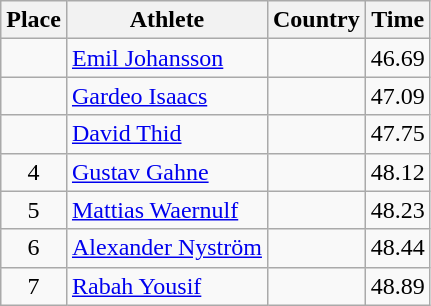<table class="wikitable">
<tr>
<th>Place</th>
<th>Athlete</th>
<th>Country</th>
<th>Time</th>
</tr>
<tr>
<td align=center></td>
<td><a href='#'>Emil Johansson</a></td>
<td></td>
<td>46.69</td>
</tr>
<tr>
<td align=center></td>
<td><a href='#'>Gardeo Isaacs</a></td>
<td></td>
<td>47.09</td>
</tr>
<tr>
<td align=center></td>
<td><a href='#'>David Thid</a></td>
<td></td>
<td>47.75</td>
</tr>
<tr>
<td align=center>4</td>
<td><a href='#'>Gustav Gahne</a></td>
<td></td>
<td>48.12</td>
</tr>
<tr>
<td align=center>5</td>
<td><a href='#'>Mattias Waernulf</a></td>
<td></td>
<td>48.23</td>
</tr>
<tr>
<td align=center>6</td>
<td><a href='#'>Alexander Nyström</a></td>
<td></td>
<td>48.44</td>
</tr>
<tr>
<td align=center>7</td>
<td><a href='#'>Rabah Yousif</a></td>
<td></td>
<td>48.89</td>
</tr>
</table>
